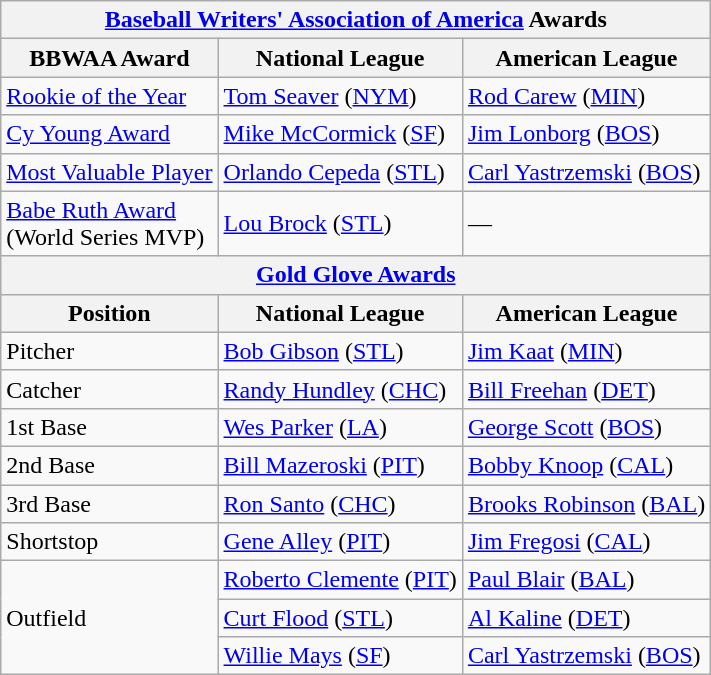<table class="wikitable">
<tr>
<th colspan="3"><a href='#'>Baseball Writers' Association of America</a> Awards</th>
</tr>
<tr>
<th>BBWAA Award</th>
<th>National League</th>
<th>American League</th>
</tr>
<tr>
<td><a href='#'>Rookie of the Year</a></td>
<td><a href='#'>Tom Seaver</a> (<a href='#'>NYM</a>)</td>
<td><a href='#'>Rod Carew</a> (<a href='#'>MIN</a>)</td>
</tr>
<tr>
<td><a href='#'>Cy Young Award</a></td>
<td><a href='#'>Mike McCormick</a> (<a href='#'>SF</a>)</td>
<td><a href='#'>Jim Lonborg</a> (<a href='#'>BOS</a>)</td>
</tr>
<tr>
<td><a href='#'>Most Valuable Player</a></td>
<td><a href='#'>Orlando Cepeda</a> (<a href='#'>STL</a>)</td>
<td><a href='#'>Carl Yastrzemski</a> (<a href='#'>BOS</a>)</td>
</tr>
<tr>
<td><a href='#'>Babe Ruth Award</a><br>(World Series MVP)</td>
<td><a href='#'>Lou Brock</a> (<a href='#'>STL</a>)</td>
<td>—</td>
</tr>
<tr>
<th colspan="3"><a href='#'>Gold Glove Awards</a></th>
</tr>
<tr>
<th>Position</th>
<th>National League</th>
<th>American League</th>
</tr>
<tr>
<td>Pitcher</td>
<td><a href='#'>Bob Gibson</a> (<a href='#'>STL</a>)</td>
<td><a href='#'>Jim Kaat</a> (<a href='#'>MIN</a>)</td>
</tr>
<tr>
<td>Catcher</td>
<td><a href='#'>Randy Hundley</a> (<a href='#'>CHC</a>)</td>
<td><a href='#'>Bill Freehan</a> (<a href='#'>DET</a>)</td>
</tr>
<tr>
<td>1st Base</td>
<td><a href='#'>Wes Parker</a> (<a href='#'>LA</a>)</td>
<td><a href='#'>George Scott</a> (<a href='#'>BOS</a>)</td>
</tr>
<tr>
<td>2nd Base</td>
<td><a href='#'>Bill Mazeroski</a> (<a href='#'>PIT</a>)</td>
<td><a href='#'>Bobby Knoop</a> (<a href='#'>CAL</a>)</td>
</tr>
<tr>
<td>3rd Base</td>
<td><a href='#'>Ron Santo</a> (<a href='#'>CHC</a>)</td>
<td><a href='#'>Brooks Robinson</a> (<a href='#'>BAL</a>)</td>
</tr>
<tr>
<td>Shortstop</td>
<td><a href='#'>Gene Alley</a> (<a href='#'>PIT</a>)</td>
<td><a href='#'>Jim Fregosi</a> (<a href='#'>CAL</a>)</td>
</tr>
<tr>
<td rowspan="3">Outfield</td>
<td><a href='#'>Roberto Clemente</a> (<a href='#'>PIT</a>)</td>
<td><a href='#'>Paul Blair</a> (<a href='#'>BAL</a>)</td>
</tr>
<tr>
<td><a href='#'>Curt Flood</a> (<a href='#'>STL</a>)</td>
<td><a href='#'>Al Kaline</a> (<a href='#'>DET</a>)</td>
</tr>
<tr>
<td><a href='#'>Willie Mays</a> (<a href='#'>SF</a>)</td>
<td><a href='#'>Carl Yastrzemski</a> (<a href='#'>BOS</a>)</td>
</tr>
</table>
